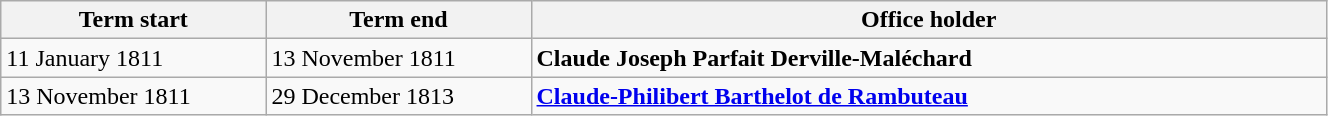<table class="wikitable" style="width: 70%;">
<tr>
<th align="left" style="width: 20%;">Term start</th>
<th align="left" style="width: 20%;">Term end</th>
<th align="left">Office holder</th>
</tr>
<tr valign="top">
<td>11 January 1811</td>
<td>13 November 1811</td>
<td><strong>Claude Joseph Parfait Derville-Maléchard</strong></td>
</tr>
<tr valign="top">
<td>13 November 1811</td>
<td>29 December 1813</td>
<td><strong><a href='#'>Claude-Philibert Barthelot de Rambuteau</a></strong></td>
</tr>
</table>
